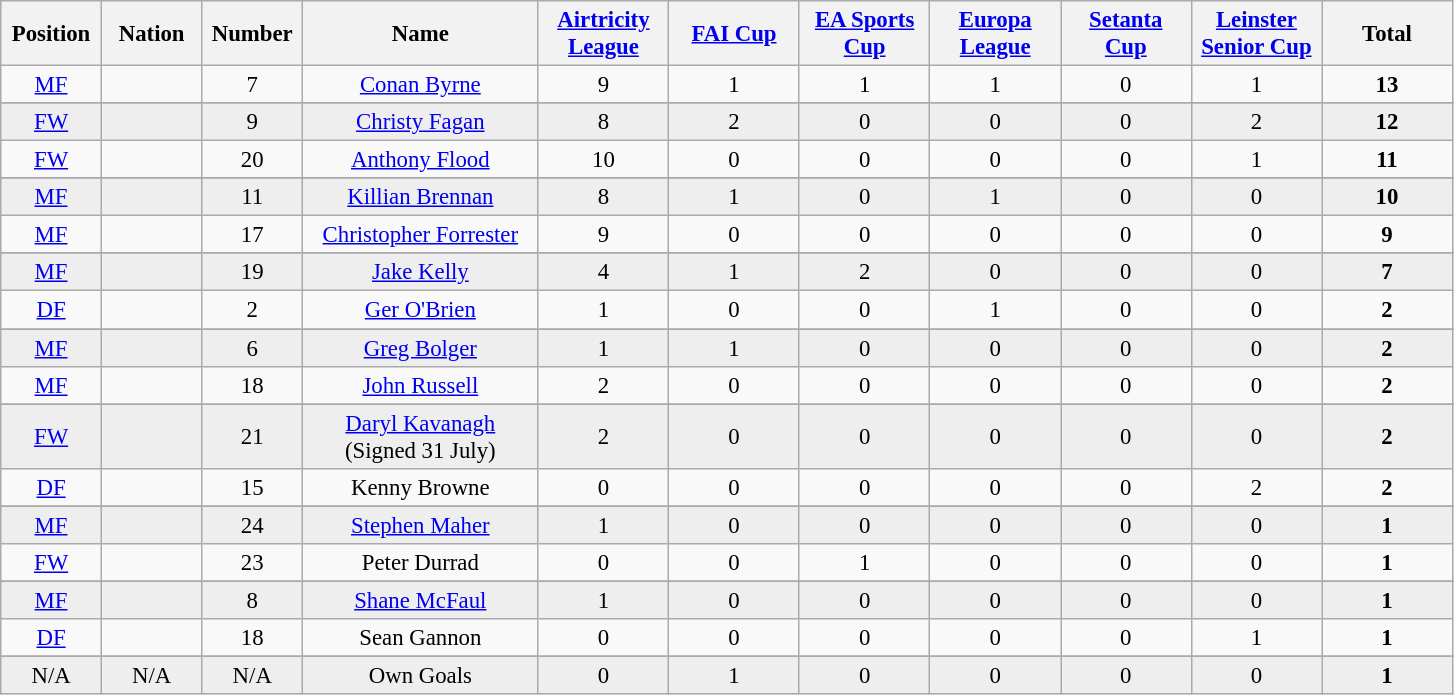<table class="wikitable" style="font-size: 95%; text-align: center;">
<tr>
<th width=60>Position</th>
<th width=60>Nation</th>
<th width=60>Number</th>
<th width=150>Name</th>
<th width=80><a href='#'>Airtricity League</a></th>
<th width=80><a href='#'>FAI Cup</a></th>
<th width=80><a href='#'>EA Sports Cup</a></th>
<th width=80><a href='#'>Europa League</a></th>
<th width=80><a href='#'>Setanta Cup</a></th>
<th width=80><a href='#'>Leinster Senior Cup</a></th>
<th width=80>Total</th>
</tr>
<tr>
<td><a href='#'>MF</a></td>
<td></td>
<td>7</td>
<td><a href='#'>Conan Byrne</a></td>
<td>9</td>
<td>1</td>
<td>1</td>
<td>1</td>
<td>0</td>
<td>1</td>
<td><strong>13</strong></td>
</tr>
<tr>
</tr>
<tr bgcolor=#EEEEEE>
<td><a href='#'>FW</a></td>
<td></td>
<td>9</td>
<td><a href='#'>Christy Fagan</a></td>
<td>8</td>
<td>2</td>
<td>0</td>
<td>0</td>
<td>0</td>
<td>2</td>
<td><strong>12</strong></td>
</tr>
<tr>
<td><a href='#'>FW</a></td>
<td></td>
<td>20</td>
<td><a href='#'>Anthony Flood</a></td>
<td>10</td>
<td>0</td>
<td>0</td>
<td>0</td>
<td>0</td>
<td>1</td>
<td><strong>11</strong></td>
</tr>
<tr>
</tr>
<tr bgcolor=#EEEEEE>
<td><a href='#'>MF</a></td>
<td></td>
<td>11</td>
<td><a href='#'>Killian Brennan</a></td>
<td>8</td>
<td>1</td>
<td>0</td>
<td>1</td>
<td>0</td>
<td>0</td>
<td><strong>10</strong></td>
</tr>
<tr>
<td><a href='#'>MF</a></td>
<td></td>
<td>17</td>
<td><a href='#'>Christopher Forrester</a></td>
<td>9</td>
<td>0</td>
<td>0</td>
<td>0</td>
<td>0</td>
<td>0</td>
<td><strong>9</strong></td>
</tr>
<tr>
</tr>
<tr bgcolor=#EEEEEE>
<td><a href='#'>MF</a></td>
<td></td>
<td>19</td>
<td><a href='#'>Jake Kelly</a></td>
<td>4</td>
<td>1</td>
<td>2</td>
<td>0</td>
<td>0</td>
<td>0</td>
<td><strong>7</strong></td>
</tr>
<tr>
<td><a href='#'>DF</a></td>
<td></td>
<td>2</td>
<td><a href='#'>Ger O'Brien</a></td>
<td>1</td>
<td>0</td>
<td>0</td>
<td>1</td>
<td>0</td>
<td>0</td>
<td><strong>2</strong></td>
</tr>
<tr>
</tr>
<tr bgcolor=#EEEEEE>
<td><a href='#'>MF</a></td>
<td></td>
<td>6</td>
<td><a href='#'>Greg Bolger</a></td>
<td>1</td>
<td>1</td>
<td>0</td>
<td>0</td>
<td>0</td>
<td>0</td>
<td><strong>2</strong></td>
</tr>
<tr>
<td><a href='#'>MF</a></td>
<td></td>
<td>18</td>
<td><a href='#'>John Russell</a></td>
<td>2</td>
<td>0</td>
<td>0</td>
<td>0</td>
<td>0</td>
<td>0</td>
<td><strong>2</strong></td>
</tr>
<tr>
</tr>
<tr bgcolor=#EEEEEE>
<td><a href='#'>FW</a></td>
<td></td>
<td>21</td>
<td><a href='#'>Daryl Kavanagh</a> (Signed 31 July)</td>
<td>2</td>
<td>0</td>
<td>0</td>
<td>0</td>
<td>0</td>
<td>0</td>
<td><strong>2</strong></td>
</tr>
<tr>
<td><a href='#'>DF</a></td>
<td></td>
<td>15</td>
<td>Kenny Browne</td>
<td>0</td>
<td>0</td>
<td>0</td>
<td>0</td>
<td>0</td>
<td>2</td>
<td><strong>2</strong></td>
</tr>
<tr>
</tr>
<tr bgcolor=#EEEEEE>
<td><a href='#'>MF</a></td>
<td></td>
<td>24</td>
<td><a href='#'>Stephen Maher</a></td>
<td>1</td>
<td>0</td>
<td>0</td>
<td>0</td>
<td>0</td>
<td>0</td>
<td><strong>1</strong></td>
</tr>
<tr>
<td><a href='#'>FW</a></td>
<td></td>
<td>23</td>
<td>Peter Durrad</td>
<td>0</td>
<td>0</td>
<td>1</td>
<td>0</td>
<td>0</td>
<td>0</td>
<td><strong>1</strong></td>
</tr>
<tr>
</tr>
<tr bgcolor=#EEEEEE>
<td><a href='#'>MF</a></td>
<td></td>
<td>8</td>
<td><a href='#'>Shane McFaul</a></td>
<td>1</td>
<td>0</td>
<td>0</td>
<td>0</td>
<td>0</td>
<td>0</td>
<td><strong>1</strong></td>
</tr>
<tr>
<td><a href='#'>DF</a></td>
<td></td>
<td>18</td>
<td>Sean Gannon</td>
<td>0</td>
<td>0</td>
<td>0</td>
<td>0</td>
<td>0</td>
<td>1</td>
<td><strong>1</strong></td>
</tr>
<tr>
</tr>
<tr bgcolor=#EEEEEE>
<td>N/A</td>
<td>N/A</td>
<td>N/A</td>
<td>Own Goals</td>
<td>0</td>
<td>1</td>
<td>0</td>
<td>0</td>
<td>0</td>
<td>0</td>
<td><strong>1</strong></td>
</tr>
</table>
